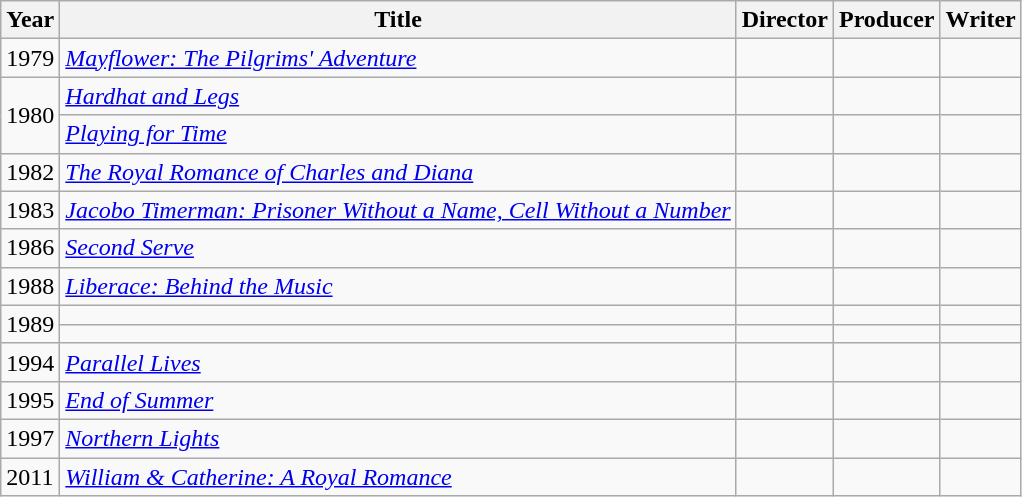<table class="wikitable">
<tr>
<th>Year</th>
<th>Title</th>
<th>Director</th>
<th>Producer</th>
<th>Writer</th>
</tr>
<tr>
<td>1979</td>
<td><em><a href='#'>Mayflower: The Pilgrims' Adventure</a></em></td>
<td></td>
<td></td>
<td></td>
</tr>
<tr>
<td rowspan=2>1980</td>
<td><em><a href='#'>Hardhat and Legs</a></em></td>
<td></td>
<td></td>
<td></td>
</tr>
<tr>
<td><em><a href='#'>Playing for Time</a></em></td>
<td></td>
<td></td>
<td></td>
</tr>
<tr>
<td>1982</td>
<td><em><a href='#'>The Royal Romance of Charles and Diana</a></em></td>
<td></td>
<td></td>
<td></td>
</tr>
<tr>
<td>1983</td>
<td><em><a href='#'>Jacobo Timerman: Prisoner Without a Name, Cell Without a Number</a></em></td>
<td></td>
<td></td>
<td></td>
</tr>
<tr>
<td>1986</td>
<td><em><a href='#'>Second Serve</a></em></td>
<td></td>
<td></td>
<td></td>
</tr>
<tr>
<td>1988</td>
<td><em><a href='#'>Liberace: Behind the Music</a></em></td>
<td></td>
<td></td>
<td></td>
</tr>
<tr>
<td rowspan=2>1989</td>
<td><em></em></td>
<td></td>
<td></td>
<td></td>
</tr>
<tr>
<td><em></em></td>
<td></td>
<td></td>
<td></td>
</tr>
<tr>
<td>1994</td>
<td><em><a href='#'>Parallel Lives</a></em></td>
<td></td>
<td></td>
<td></td>
</tr>
<tr>
<td>1995</td>
<td><em><a href='#'>End of Summer</a></em></td>
<td></td>
<td></td>
<td></td>
</tr>
<tr>
<td>1997</td>
<td><em><a href='#'>Northern Lights</a></em></td>
<td></td>
<td></td>
<td></td>
</tr>
<tr>
<td>2011</td>
<td><em><a href='#'>William & Catherine: A Royal Romance</a></em></td>
<td></td>
<td></td>
<td></td>
</tr>
</table>
